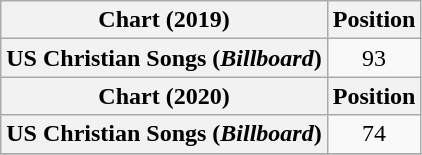<table class="wikitable plainrowheaders" style="text-align:center">
<tr>
<th scope="col">Chart (2019)</th>
<th scope="col">Position</th>
</tr>
<tr>
<th scope="row">US Christian Songs (<em>Billboard</em>)</th>
<td>93</td>
</tr>
<tr>
<th scope="col">Chart (2020)</th>
<th scope="col">Position</th>
</tr>
<tr>
<th scope="row">US Christian Songs (<em>Billboard</em>)</th>
<td>74</td>
</tr>
<tr>
</tr>
</table>
